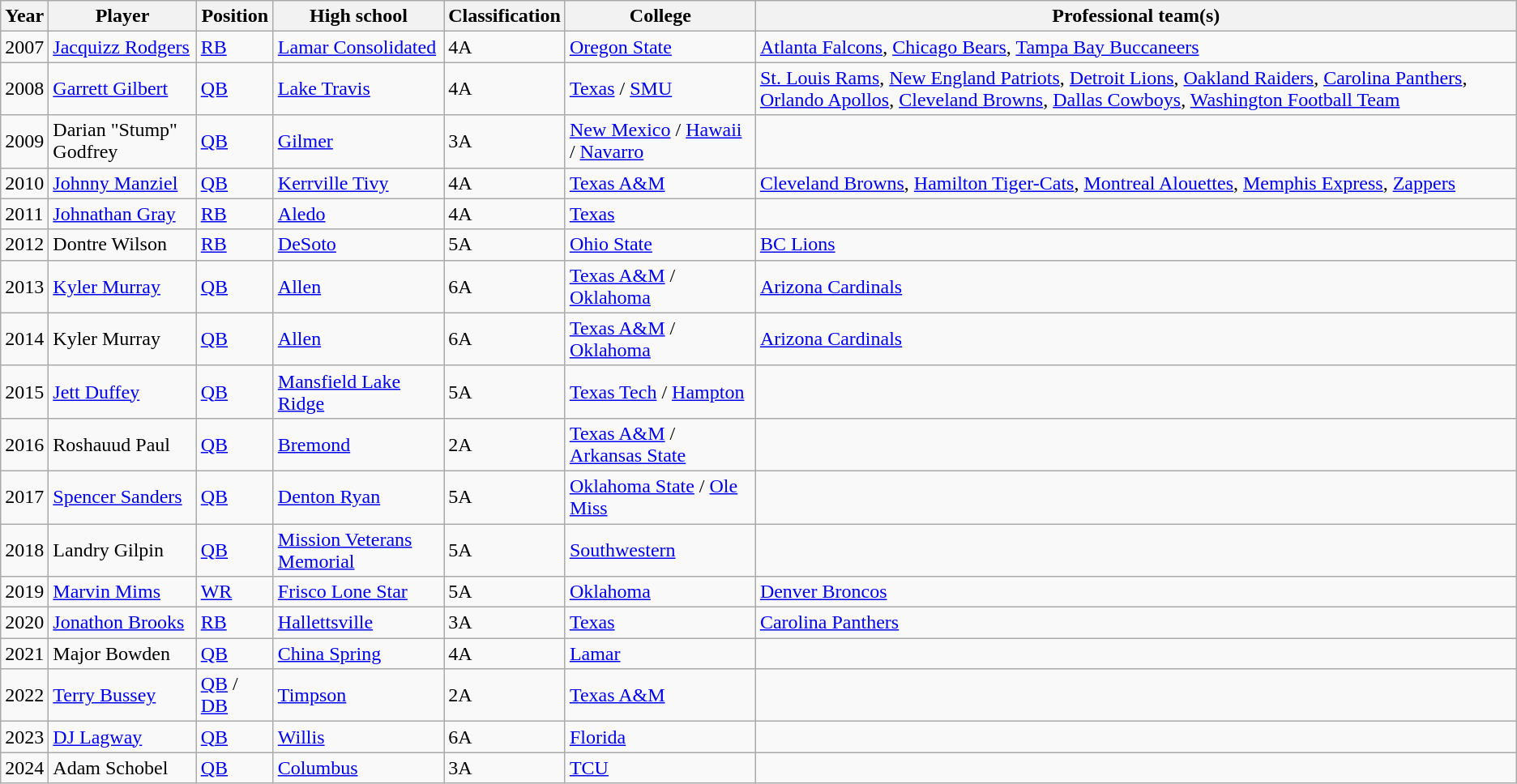<table class="wikitable">
<tr>
<th>Year</th>
<th>Player</th>
<th>Position</th>
<th>High school</th>
<th>Classification</th>
<th>College</th>
<th>Professional team(s)</th>
</tr>
<tr>
<td>2007</td>
<td><a href='#'>Jacquizz Rodgers</a></td>
<td><a href='#'>RB</a></td>
<td><a href='#'>Lamar Consolidated</a></td>
<td>4A</td>
<td><a href='#'>Oregon State</a></td>
<td><a href='#'>Atlanta Falcons</a>, <a href='#'>Chicago Bears</a>, <a href='#'>Tampa Bay Buccaneers</a></td>
</tr>
<tr>
<td>2008</td>
<td><a href='#'>Garrett Gilbert</a></td>
<td><a href='#'>QB</a></td>
<td><a href='#'>Lake Travis</a></td>
<td>4A</td>
<td><a href='#'>Texas</a> / <a href='#'>SMU</a></td>
<td><a href='#'>St. Louis Rams</a>, <a href='#'>New England Patriots</a>, <a href='#'>Detroit Lions</a>, <a href='#'>Oakland Raiders</a>, <a href='#'>Carolina Panthers</a>, <a href='#'>Orlando Apollos</a>, <a href='#'>Cleveland Browns</a>, <a href='#'>Dallas Cowboys</a>, <a href='#'>Washington Football Team</a></td>
</tr>
<tr>
<td>2009</td>
<td>Darian "Stump" Godfrey</td>
<td><a href='#'>QB</a></td>
<td><a href='#'>Gilmer</a></td>
<td>3A</td>
<td><a href='#'>New Mexico</a> / <a href='#'>Hawaii</a> / <a href='#'>Navarro</a></td>
<td></td>
</tr>
<tr>
<td>2010</td>
<td><a href='#'>Johnny Manziel</a></td>
<td><a href='#'>QB</a></td>
<td><a href='#'>Kerrville Tivy</a></td>
<td>4A</td>
<td><a href='#'>Texas A&M</a></td>
<td><a href='#'>Cleveland Browns</a>, <a href='#'>Hamilton Tiger-Cats</a>, <a href='#'>Montreal Alouettes</a>, <a href='#'>Memphis Express</a>, <a href='#'>Zappers</a></td>
</tr>
<tr>
<td>2011</td>
<td><a href='#'>Johnathan Gray</a></td>
<td><a href='#'>RB</a></td>
<td><a href='#'>Aledo</a></td>
<td>4A</td>
<td><a href='#'>Texas</a></td>
<td></td>
</tr>
<tr>
<td>2012</td>
<td>Dontre Wilson</td>
<td><a href='#'>RB</a></td>
<td><a href='#'>DeSoto</a></td>
<td>5A</td>
<td><a href='#'>Ohio State</a></td>
<td><a href='#'>BC Lions</a></td>
</tr>
<tr>
<td>2013</td>
<td><a href='#'>Kyler Murray</a></td>
<td><a href='#'>QB</a></td>
<td><a href='#'>Allen</a></td>
<td>6A</td>
<td><a href='#'>Texas A&M</a> / <a href='#'>Oklahoma</a></td>
<td><a href='#'>Arizona Cardinals</a></td>
</tr>
<tr>
<td>2014</td>
<td>Kyler Murray</td>
<td><a href='#'>QB</a></td>
<td><a href='#'>Allen</a></td>
<td>6A</td>
<td><a href='#'>Texas A&M</a> / <a href='#'>Oklahoma</a></td>
<td><a href='#'>Arizona Cardinals</a></td>
</tr>
<tr>
<td>2015</td>
<td><a href='#'>Jett Duffey</a></td>
<td><a href='#'>QB</a></td>
<td><a href='#'>Mansfield Lake Ridge</a></td>
<td>5A</td>
<td><a href='#'>Texas Tech</a> / <a href='#'>Hampton</a></td>
<td></td>
</tr>
<tr>
<td>2016</td>
<td>Roshauud Paul</td>
<td><a href='#'>QB</a></td>
<td><a href='#'>Bremond</a></td>
<td>2A</td>
<td><a href='#'>Texas A&M</a> / <a href='#'>Arkansas State</a></td>
<td></td>
</tr>
<tr>
<td>2017</td>
<td><a href='#'>Spencer Sanders</a></td>
<td><a href='#'>QB</a></td>
<td><a href='#'>Denton Ryan</a></td>
<td>5A</td>
<td><a href='#'>Oklahoma State</a> / <a href='#'>Ole Miss</a></td>
<td></td>
</tr>
<tr>
<td>2018</td>
<td>Landry Gilpin</td>
<td><a href='#'>QB</a></td>
<td><a href='#'>Mission Veterans Memorial</a></td>
<td>5A</td>
<td><a href='#'>Southwestern</a></td>
<td></td>
</tr>
<tr>
<td>2019</td>
<td><a href='#'>Marvin Mims</a></td>
<td><a href='#'>WR</a></td>
<td><a href='#'>Frisco Lone Star</a></td>
<td>5A</td>
<td><a href='#'>Oklahoma</a></td>
<td><a href='#'>Denver Broncos</a></td>
</tr>
<tr>
<td>2020</td>
<td><a href='#'>Jonathon Brooks</a></td>
<td><a href='#'>RB</a></td>
<td><a href='#'>Hallettsville</a></td>
<td>3A</td>
<td><a href='#'>Texas</a></td>
<td><a href='#'>Carolina Panthers</a></td>
</tr>
<tr>
<td>2021</td>
<td>Major Bowden</td>
<td><a href='#'>QB</a></td>
<td><a href='#'>China Spring</a></td>
<td>4A</td>
<td><a href='#'>Lamar</a></td>
<td></td>
</tr>
<tr>
<td>2022</td>
<td><a href='#'>Terry Bussey</a></td>
<td><a href='#'>QB</a> / <a href='#'>DB</a></td>
<td><a href='#'>Timpson</a></td>
<td>2A</td>
<td><a href='#'>Texas A&M</a></td>
<td></td>
</tr>
<tr>
<td>2023</td>
<td><a href='#'>DJ Lagway</a></td>
<td><a href='#'>QB</a></td>
<td><a href='#'>Willis</a></td>
<td>6A</td>
<td><a href='#'>Florida</a></td>
<td></td>
</tr>
<tr>
<td>2024</td>
<td>Adam Schobel</td>
<td><a href='#'>QB</a></td>
<td><a href='#'>Columbus</a></td>
<td>3A</td>
<td><a href='#'>TCU</a></td>
<td></td>
</tr>
</table>
